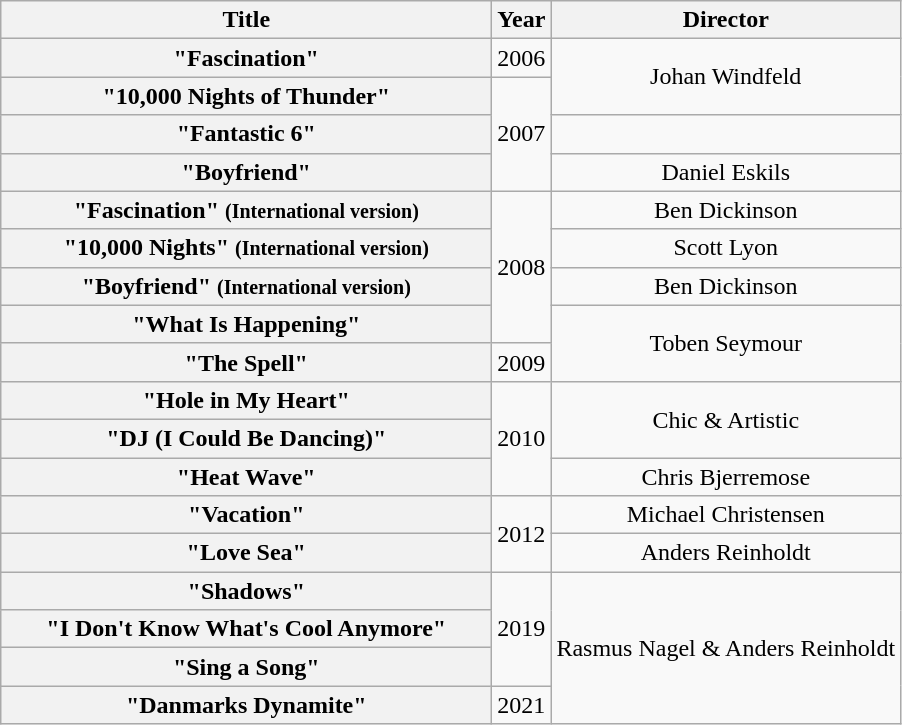<table class="wikitable plainrowheaders" style="text-align:center;">
<tr>
<th scope="col" style="width:20em;">Title</th>
<th scope="col" style="width:1em;">Year</th>
<th scope="col">Director</th>
</tr>
<tr>
<th scope="row">"Fascination"</th>
<td>2006</td>
<td rowspan="2">Johan Windfeld</td>
</tr>
<tr>
<th scope="row">"10,000 Nights of Thunder"</th>
<td rowspan="3">2007</td>
</tr>
<tr>
<th scope="row">"Fantastic 6"</th>
<td></td>
</tr>
<tr>
<th scope="row">"Boyfriend"</th>
<td>Daniel Eskils</td>
</tr>
<tr>
<th scope="row">"Fascination" <small>(International version)</small></th>
<td rowspan="4">2008</td>
<td>Ben Dickinson</td>
</tr>
<tr>
<th scope="row">"10,000 Nights" <small>(International version)</small></th>
<td>Scott Lyon</td>
</tr>
<tr>
<th scope="row">"Boyfriend" <small>(International version)</small></th>
<td>Ben Dickinson</td>
</tr>
<tr>
<th scope="row">"What Is Happening"</th>
<td rowspan="2">Toben Seymour</td>
</tr>
<tr>
<th scope="row">"The Spell"</th>
<td>2009</td>
</tr>
<tr>
<th scope="row">"Hole in My Heart"</th>
<td rowspan="3">2010</td>
<td rowspan="2">Chic & Artistic</td>
</tr>
<tr>
<th scope="row">"DJ (I Could Be Dancing)"</th>
</tr>
<tr>
<th scope="row">"Heat Wave"</th>
<td>Chris Bjerremose</td>
</tr>
<tr>
<th scope="row">"Vacation"</th>
<td rowspan="2">2012</td>
<td>Michael Christensen</td>
</tr>
<tr>
<th scope="row">"Love Sea"</th>
<td>Anders Reinholdt</td>
</tr>
<tr>
<th scope="row">"Shadows"</th>
<td rowspan="3">2019</td>
<td rowspan="4">Rasmus Nagel & Anders Reinholdt</td>
</tr>
<tr>
<th scope="row">"I Don't Know What's Cool Anymore"</th>
</tr>
<tr>
<th scope="row">"Sing a Song"</th>
</tr>
<tr>
<th scope="row">"Danmarks Dynamite"</th>
<td rowspan="1">2021</td>
</tr>
</table>
